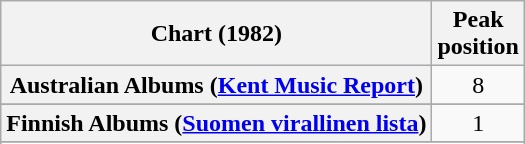<table class="wikitable sortable plainrowheaders" style="text-align:center">
<tr>
<th scope="col">Chart (1982)</th>
<th scope="col">Peak<br>position</th>
</tr>
<tr>
<th scope="row">Australian Albums (<a href='#'>Kent Music Report</a>)</th>
<td>8</td>
</tr>
<tr>
</tr>
<tr>
</tr>
<tr>
<th scope="row">Finnish Albums (<a href='#'>Suomen virallinen lista</a>)</th>
<td>1</td>
</tr>
<tr>
</tr>
<tr>
</tr>
<tr>
</tr>
<tr>
</tr>
<tr>
</tr>
</table>
